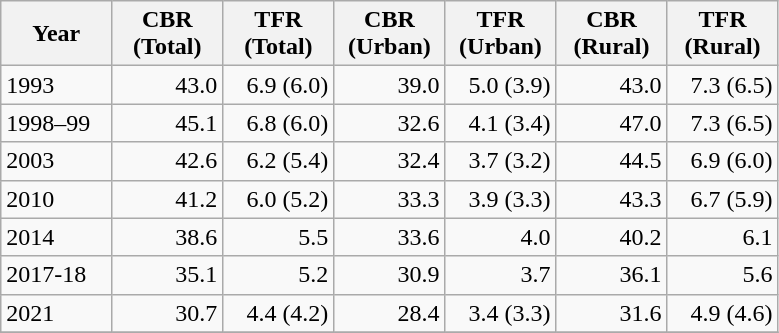<table class="wikitable">
<tr>
<th style="width:50pt;">Year</th>
<th style="width:50pt;">CBR (Total)</th>
<th style="width:50pt;">TFR (Total)</th>
<th style="width:50pt;">CBR (Urban)</th>
<th style="width:50pt;">TFR (Urban)</th>
<th style="width:50pt;">CBR (Rural)</th>
<th style="width:50pt;">TFR (Rural)</th>
</tr>
<tr>
<td>1993</td>
<td style="text-align:right;">43.0</td>
<td style="text-align:right;">6.9 (6.0)</td>
<td style="text-align:right;">39.0</td>
<td style="text-align:right;">5.0 (3.9)</td>
<td style="text-align:right;">43.0</td>
<td style="text-align:right;">7.3 (6.5)</td>
</tr>
<tr>
<td>1998–99</td>
<td style="text-align:right;">45.1</td>
<td style="text-align:right;">6.8 (6.0)</td>
<td style="text-align:right;">32.6</td>
<td style="text-align:right;">4.1 (3.4)</td>
<td style="text-align:right;">47.0</td>
<td style="text-align:right;">7.3 (6.5)</td>
</tr>
<tr>
<td>2003</td>
<td style="text-align:right;">42.6</td>
<td style="text-align:right;">6.2 (5.4)</td>
<td style="text-align:right;">32.4</td>
<td style="text-align:right;">3.7 (3.2)</td>
<td style="text-align:right;">44.5</td>
<td style="text-align:right;">6.9 (6.0)</td>
</tr>
<tr>
<td>2010</td>
<td style="text-align:right;">41.2</td>
<td style="text-align:right;">6.0 (5.2)</td>
<td style="text-align:right;">33.3</td>
<td style="text-align:right;">3.9 (3.3)</td>
<td style="text-align:right;">43.3</td>
<td style="text-align:right;">6.7 (5.9)</td>
</tr>
<tr>
<td>2014</td>
<td style="text-align:right;">38.6</td>
<td style="text-align:right;">5.5</td>
<td style="text-align:right;">33.6</td>
<td style="text-align:right;">4.0</td>
<td style="text-align:right;">40.2</td>
<td style="text-align:right;">6.1</td>
</tr>
<tr>
<td>2017-18</td>
<td style="text-align:right;">35.1</td>
<td style="text-align:right;">5.2</td>
<td style="text-align:right;">30.9</td>
<td style="text-align:right;">3.7</td>
<td style="text-align:right;">36.1</td>
<td style="text-align:right;">5.6</td>
</tr>
<tr>
<td>2021</td>
<td style="text-align:right;">30.7</td>
<td style="text-align:right;">4.4 (4.2)</td>
<td style="text-align:right;">28.4</td>
<td style="text-align:right;">3.4 (3.3)</td>
<td style="text-align:right;">31.6</td>
<td style="text-align:right;">4.9 (4.6)</td>
</tr>
<tr>
</tr>
</table>
